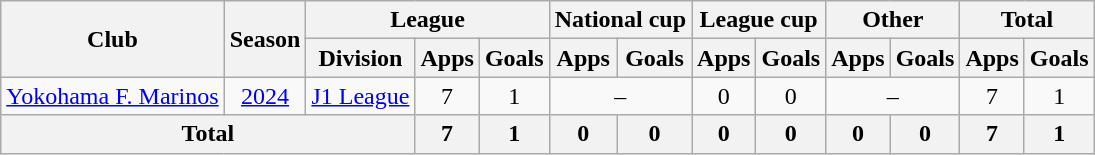<table class="wikitable" style="text-align:center">
<tr>
<th rowspan="2">Club</th>
<th rowspan="2">Season</th>
<th colspan="3">League</th>
<th colspan="2">National cup</th>
<th colspan="2">League cup</th>
<th colspan="2">Other</th>
<th colspan="2">Total</th>
</tr>
<tr>
<th>Division</th>
<th>Apps</th>
<th>Goals</th>
<th>Apps</th>
<th>Goals</th>
<th>Apps</th>
<th>Goals</th>
<th>Apps</th>
<th>Goals</th>
<th>Apps</th>
<th>Goals</th>
</tr>
<tr>
<td><a href='#'>Yokohama F. Marinos</a></td>
<td><a href='#'>2024</a></td>
<td><a href='#'>J1 League</a></td>
<td>7</td>
<td>1</td>
<td colspan="2">–</td>
<td>0</td>
<td>0</td>
<td colspan="2">–</td>
<td>7</td>
<td>1</td>
</tr>
<tr>
<th colspan="3">Total</th>
<th>7</th>
<th>1</th>
<th>0</th>
<th>0</th>
<th>0</th>
<th>0</th>
<th>0</th>
<th>0</th>
<th>7</th>
<th>1</th>
</tr>
</table>
